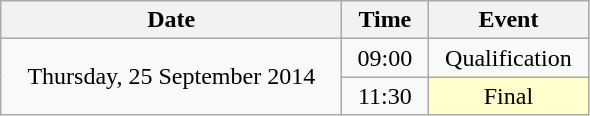<table class = "wikitable" style="text-align:center;">
<tr>
<th width=220>Date</th>
<th width=50>Time</th>
<th width=100>Event</th>
</tr>
<tr>
<td rowspan=2>Thursday, 25 September 2014</td>
<td>09:00</td>
<td>Qualification</td>
</tr>
<tr>
<td>11:30</td>
<td bgcolor=ffffcc>Final</td>
</tr>
</table>
